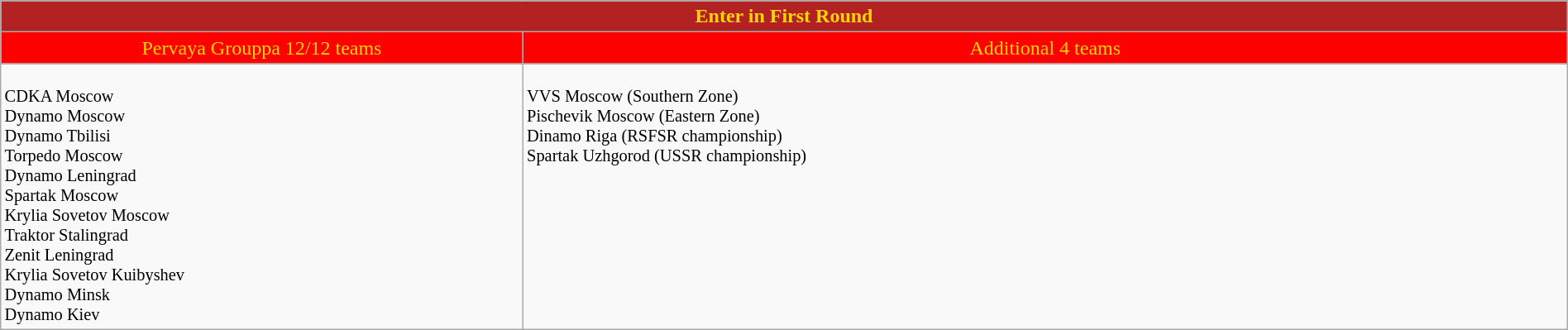<table class="wikitable" style="width:100%;">
<tr style="background:Firebrick; text-align:center;">
<td style="width:90%; color:Gold" colspan="3"><strong>Enter in First Round</strong></td>
</tr>
<tr style="background:Red;">
<td style="text-align:center; width:30%; color:Gold" colspan=1>Pervaya Grouppa 12/12 teams</td>
<td style="text-align:center; width:60%; color:Gold" colspan=1>Additional 4 teams</td>
</tr>
<tr style="vertical-align:top; font-size:85%;">
<td rowspan=3><br> CDKA Moscow<br>
 Dynamo Moscow<br>
 Dynamo Tbilisi<br>
 Torpedo Moscow<br>
 Dynamo Leningrad<br>
 Spartak Moscow<br>
 Krylia Sovetov Moscow<br>
 Traktor Stalingrad<br>
 Zenit Leningrad<br>
 Krylia Sovetov Kuibyshev<br>
 Dynamo Minsk<br>
 Dynamo Kiev<br></td>
<td><br> VVS Moscow (Southern Zone)<br>
 Pischevik Moscow (Eastern Zone)<br> Dinamo Riga (RSFSR championship)<br>
 Spartak Uzhgorod (USSR championship)<br></td>
</tr>
</table>
